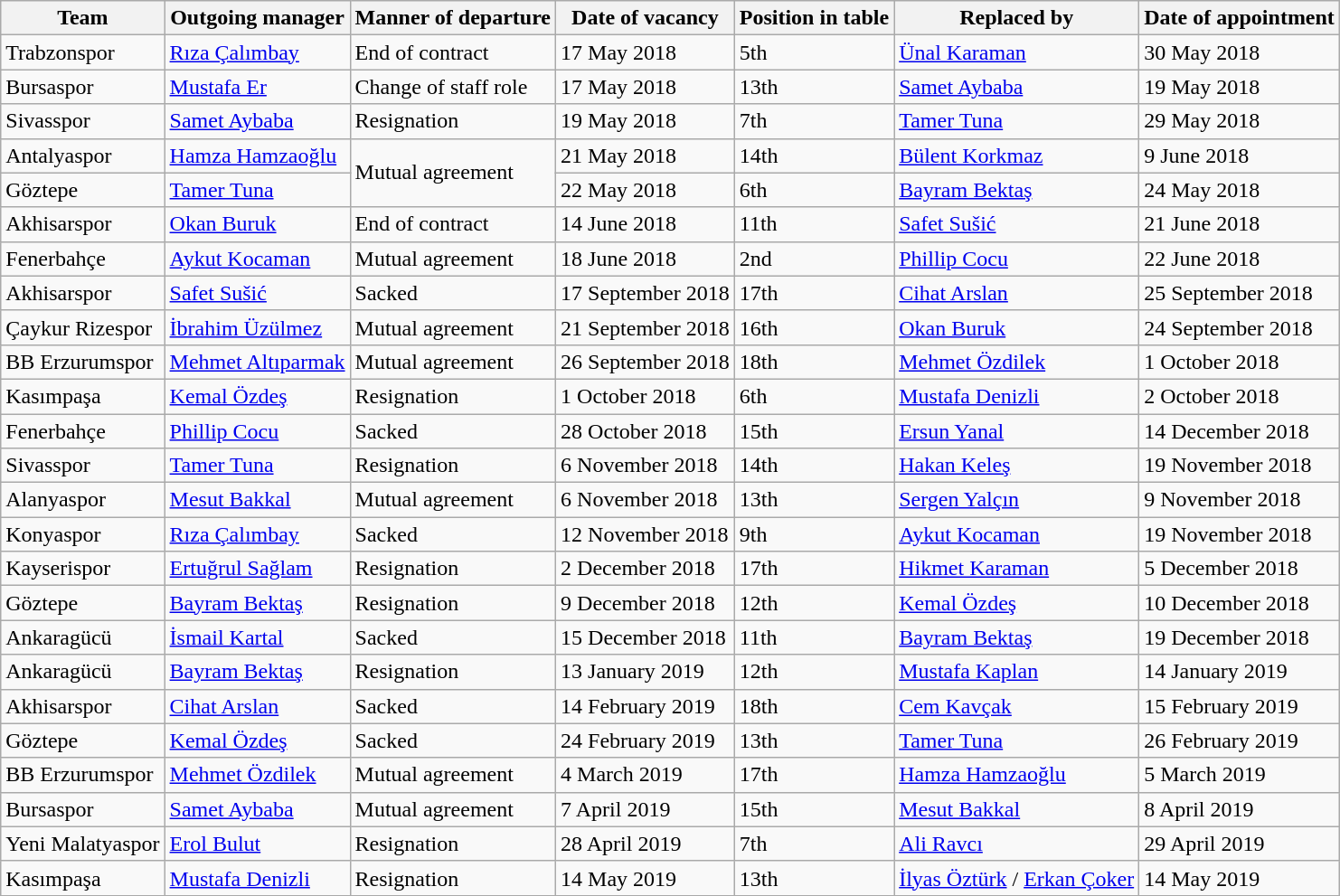<table class="wikitable">
<tr>
<th>Team</th>
<th>Outgoing manager</th>
<th>Manner of departure</th>
<th>Date of vacancy</th>
<th>Position in table</th>
<th>Replaced by</th>
<th>Date of appointment</th>
</tr>
<tr>
<td>Trabzonspor</td>
<td> <a href='#'>Rıza Çalımbay</a></td>
<td>End of contract</td>
<td>17 May 2018</td>
<td>5th</td>
<td> <a href='#'>Ünal Karaman</a></td>
<td>30 May 2018</td>
</tr>
<tr>
<td>Bursaspor</td>
<td> <a href='#'>Mustafa Er</a></td>
<td>Change of staff role </td>
<td>17 May 2018</td>
<td>13th</td>
<td> <a href='#'>Samet Aybaba</a></td>
<td>19 May 2018</td>
</tr>
<tr>
<td>Sivasspor</td>
<td> <a href='#'>Samet Aybaba</a></td>
<td>Resignation</td>
<td>19 May 2018</td>
<td>7th</td>
<td>  <a href='#'>Tamer Tuna</a></td>
<td>29 May 2018</td>
</tr>
<tr>
<td>Antalyaspor</td>
<td> <a href='#'>Hamza Hamzaoğlu</a></td>
<td rowspan=2>Mutual agreement</td>
<td>21 May 2018</td>
<td>14th</td>
<td> <a href='#'>Bülent Korkmaz</a></td>
<td>9 June 2018</td>
</tr>
<tr>
<td>Göztepe</td>
<td> <a href='#'>Tamer Tuna</a></td>
<td>22 May 2018</td>
<td>6th</td>
<td> <a href='#'>Bayram Bektaş</a></td>
<td>24 May 2018 </td>
</tr>
<tr>
<td>Akhisarspor</td>
<td> <a href='#'>Okan Buruk</a></td>
<td>End of contract</td>
<td>14 June 2018</td>
<td>11th</td>
<td> <a href='#'>Safet Sušić</a></td>
<td>21 June 2018</td>
</tr>
<tr>
<td>Fenerbahçe</td>
<td> <a href='#'>Aykut Kocaman</a></td>
<td>Mutual agreement</td>
<td>18 June 2018</td>
<td>2nd</td>
<td> <a href='#'>Phillip Cocu</a></td>
<td>22 June 2018</td>
</tr>
<tr>
<td>Akhisarspor</td>
<td> <a href='#'>Safet Sušić</a></td>
<td>Sacked</td>
<td>17 September 2018</td>
<td>17th</td>
<td> <a href='#'>Cihat Arslan</a></td>
<td>25 September 2018</td>
</tr>
<tr>
<td>Çaykur Rizespor</td>
<td> <a href='#'>İbrahim Üzülmez</a></td>
<td>Mutual agreement</td>
<td>21 September 2018 </td>
<td>16th</td>
<td> <a href='#'>Okan Buruk</a></td>
<td>24 September 2018 </td>
</tr>
<tr>
<td>BB Erzurumspor</td>
<td> <a href='#'>Mehmet Altıparmak</a></td>
<td>Mutual agreement</td>
<td>26 September 2018</td>
<td>18th</td>
<td> <a href='#'>Mehmet Özdilek</a></td>
<td>1 October 2018</td>
</tr>
<tr>
<td>Kasımpaşa</td>
<td> <a href='#'>Kemal Özdeş</a></td>
<td>Resignation</td>
<td>1 October 2018</td>
<td>6th</td>
<td> <a href='#'>Mustafa Denizli</a></td>
<td>2 October 2018</td>
</tr>
<tr>
<td>Fenerbahçe</td>
<td> <a href='#'>Phillip Cocu</a></td>
<td>Sacked</td>
<td>28 October 2018</td>
<td>15th</td>
<td> <a href='#'>Ersun Yanal</a></td>
<td>14 December 2018 </td>
</tr>
<tr>
<td>Sivasspor</td>
<td> <a href='#'>Tamer Tuna</a></td>
<td>Resignation</td>
<td>6 November 2018 </td>
<td>14th</td>
<td> <a href='#'>Hakan Keleş</a></td>
<td>19 November 2018 </td>
</tr>
<tr>
<td>Alanyaspor</td>
<td> <a href='#'>Mesut Bakkal</a></td>
<td>Mutual agreement</td>
<td>6 November 2018</td>
<td>13th</td>
<td> <a href='#'>Sergen Yalçın</a></td>
<td>9 November 2018</td>
</tr>
<tr>
<td>Konyaspor</td>
<td> <a href='#'>Rıza Çalımbay</a></td>
<td>Sacked</td>
<td>12 November 2018 </td>
<td>9th</td>
<td> <a href='#'>Aykut Kocaman</a></td>
<td>19 November 2018 </td>
</tr>
<tr>
<td>Kayserispor</td>
<td> <a href='#'>Ertuğrul Sağlam</a></td>
<td>Resignation</td>
<td>2 December 2018 </td>
<td>17th</td>
<td> <a href='#'>Hikmet Karaman</a></td>
<td>5 December 2018 </td>
</tr>
<tr>
<td>Göztepe</td>
<td> <a href='#'>Bayram Bektaş</a></td>
<td>Resignation</td>
<td>9 December 2018 </td>
<td>12th</td>
<td> <a href='#'>Kemal Özdeş</a></td>
<td>10 December 2018 </td>
</tr>
<tr>
<td>Ankaragücü</td>
<td> <a href='#'>İsmail Kartal</a></td>
<td>Sacked</td>
<td>15 December 2018 </td>
<td>11th</td>
<td> <a href='#'>Bayram Bektaş</a></td>
<td>19 December 2018</td>
</tr>
<tr>
<td>Ankaragücü</td>
<td> <a href='#'>Bayram Bektaş</a></td>
<td>Resignation</td>
<td>13 January 2019</td>
<td>12th</td>
<td> <a href='#'>Mustafa Kaplan</a></td>
<td>14 January 2019</td>
</tr>
<tr>
<td>Akhisarspor</td>
<td> <a href='#'>Cihat Arslan</a></td>
<td>Sacked</td>
<td>14 February 2019</td>
<td>18th</td>
<td> <a href='#'>Cem Kavçak</a></td>
<td>15 February 2019</td>
</tr>
<tr>
<td>Göztepe</td>
<td> <a href='#'>Kemal Özdeş</a></td>
<td>Sacked</td>
<td>24 February 2019</td>
<td>13th</td>
<td> <a href='#'>Tamer Tuna</a></td>
<td>26 February 2019</td>
</tr>
<tr>
<td>BB Erzurumspor</td>
<td> <a href='#'>Mehmet Özdilek</a></td>
<td>Mutual agreement</td>
<td>4 March 2019</td>
<td>17th</td>
<td> <a href='#'>Hamza Hamzaoğlu</a></td>
<td>5 March 2019</td>
</tr>
<tr>
<td>Bursaspor</td>
<td> <a href='#'>Samet Aybaba</a></td>
<td>Mutual agreement</td>
<td>7 April 2019</td>
<td>15th</td>
<td> <a href='#'>Mesut Bakkal</a></td>
<td>8 April 2019</td>
</tr>
<tr>
<td>Yeni Malatyaspor</td>
<td> <a href='#'>Erol Bulut</a></td>
<td>Resignation</td>
<td>28 April 2019</td>
<td>7th</td>
<td> <a href='#'>Ali Ravcı</a></td>
<td>29 April 2019</td>
</tr>
<tr>
<td>Kasımpaşa</td>
<td> <a href='#'>Mustafa Denizli</a></td>
<td>Resignation</td>
<td>14 May 2019</td>
<td>13th</td>
<td> <a href='#'>İlyas Öztürk</a> / <a href='#'>Erkan Çoker</a></td>
<td>14 May 2019</td>
</tr>
<tr>
</tr>
</table>
